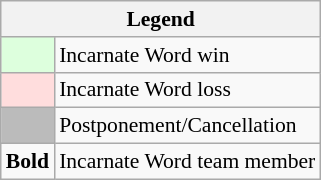<table class="wikitable" style="font-size:90%">
<tr>
<th colspan="2">Legend</th>
</tr>
<tr>
<td bgcolor="#ddffdd"> </td>
<td>Incarnate Word win</td>
</tr>
<tr>
<td bgcolor="#ffdddd"> </td>
<td>Incarnate Word loss</td>
</tr>
<tr>
<td bgcolor="#bbbbbb"> </td>
<td>Postponement/Cancellation</td>
</tr>
<tr>
<td><strong>Bold</strong></td>
<td>Incarnate Word team member</td>
</tr>
</table>
